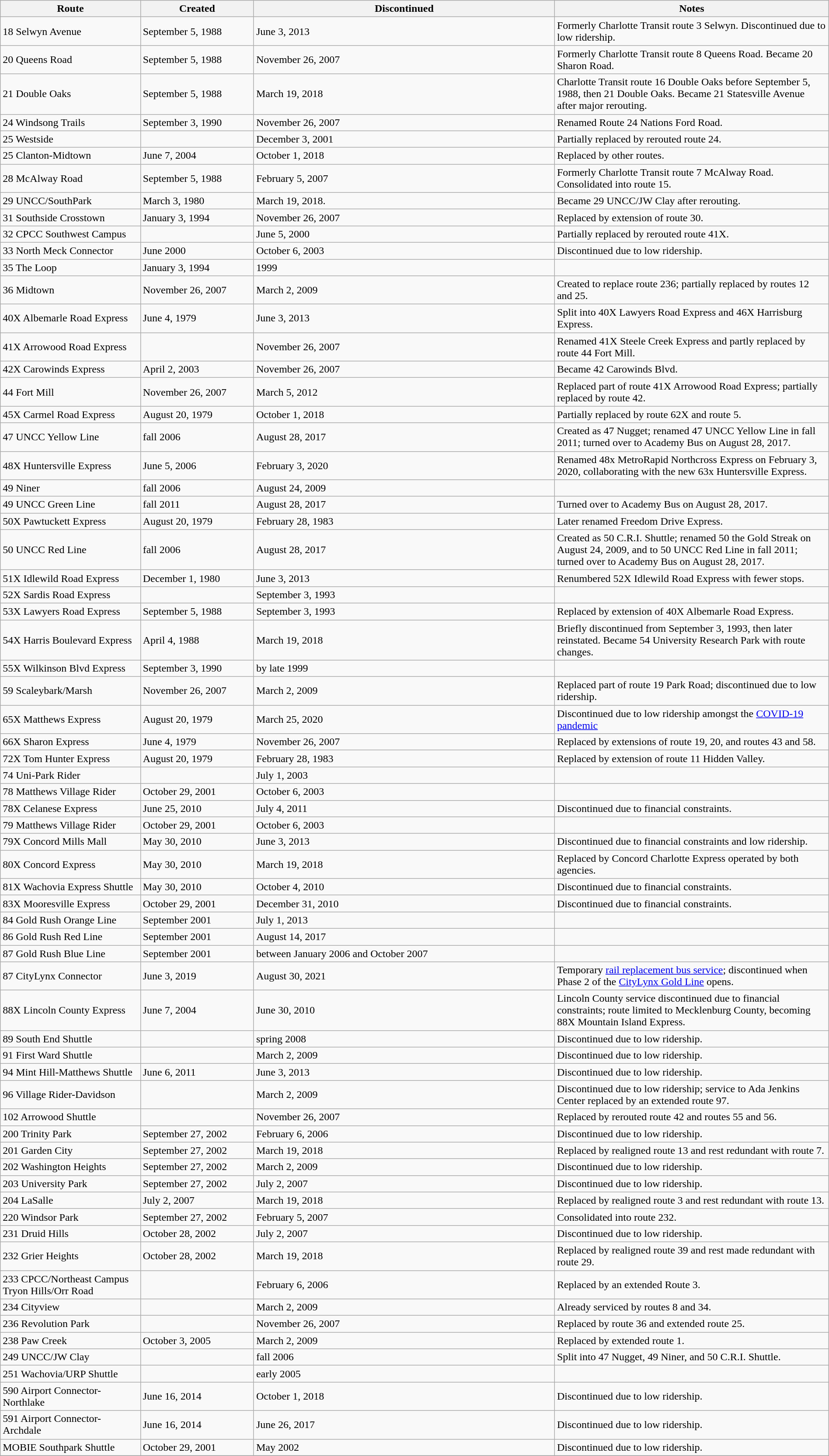<table class="wikitable sortable" style="width:100%;">
<tr>
<th style="width:10em;">Route</th>
<th style="width:8em;">Created</th>
<th style="width:22em;">Discontinued</th>
<th style="width:20em;">Notes</th>
</tr>
<tr>
<td>18 Selwyn Avenue</td>
<td>September 5, 1988</td>
<td>June 3, 2013</td>
<td>Formerly Charlotte Transit route 3 Selwyn. Discontinued due to low ridership.</td>
</tr>
<tr>
<td>20 Queens Road</td>
<td>September 5, 1988</td>
<td>November 26, 2007</td>
<td>Formerly Charlotte Transit route 8 Queens Road. Became 20 Sharon Road.</td>
</tr>
<tr>
<td>21 Double Oaks</td>
<td>September 5, 1988</td>
<td>March 19, 2018</td>
<td>Charlotte Transit route 16 Double Oaks before September 5, 1988, then 21 Double Oaks. Became 21 Statesville Avenue after major rerouting.</td>
</tr>
<tr>
<td>24 Windsong Trails</td>
<td>September 3, 1990</td>
<td>November 26, 2007</td>
<td>Renamed Route 24 Nations Ford Road.</td>
</tr>
<tr>
<td>25 Westside</td>
<td></td>
<td>December 3, 2001</td>
<td>Partially replaced by rerouted route 24.</td>
</tr>
<tr>
<td>25 Clanton-Midtown</td>
<td>June 7, 2004</td>
<td>October 1, 2018</td>
<td>Replaced by other routes.</td>
</tr>
<tr>
<td>28 McAlway Road</td>
<td>September 5, 1988</td>
<td>February 5, 2007</td>
<td>Formerly Charlotte Transit route 7 McAlway Road. Consolidated into route 15.</td>
</tr>
<tr>
<td>29 UNCC/SouthPark</td>
<td>March 3, 1980</td>
<td>March 19, 2018.</td>
<td>Became 29 UNCC/JW Clay after rerouting.</td>
</tr>
<tr>
<td>31 Southside Crosstown</td>
<td>January 3, 1994</td>
<td>November 26, 2007</td>
<td>Replaced by extension of route 30.</td>
</tr>
<tr>
<td>32 CPCC Southwest Campus</td>
<td></td>
<td>June 5, 2000</td>
<td>Partially replaced by rerouted route 41X.</td>
</tr>
<tr>
<td>33 North Meck Connector</td>
<td>June 2000</td>
<td>October 6, 2003</td>
<td>Discontinued due to low ridership.</td>
</tr>
<tr>
<td>35 The Loop</td>
<td>January 3, 1994</td>
<td>1999</td>
<td></td>
</tr>
<tr>
<td>36 Midtown</td>
<td>November 26, 2007</td>
<td>March 2, 2009</td>
<td>Created to replace route 236; partially replaced by routes 12 and 25.</td>
</tr>
<tr>
<td>40X Albemarle Road Express</td>
<td>June 4, 1979</td>
<td>June 3, 2013</td>
<td>Split into 40X Lawyers Road Express and 46X Harrisburg Express.</td>
</tr>
<tr>
<td>41X Arrowood Road Express</td>
<td></td>
<td>November 26, 2007</td>
<td>Renamed 41X Steele Creek Express and partly replaced by route 44 Fort Mill.</td>
</tr>
<tr>
<td>42X Carowinds Express</td>
<td>April 2, 2003</td>
<td>November 26, 2007</td>
<td>Became 42 Carowinds Blvd.</td>
</tr>
<tr>
<td>44 Fort Mill</td>
<td>November 26, 2007</td>
<td>March 5, 2012</td>
<td>Replaced part of route 41X Arrowood Road Express; partially replaced by route 42.</td>
</tr>
<tr>
<td>45X Carmel Road Express</td>
<td>August 20, 1979</td>
<td>October 1, 2018</td>
<td>Partially replaced by route 62X and route 5.</td>
</tr>
<tr>
<td>47 UNCC Yellow Line</td>
<td>fall 2006</td>
<td>August 28, 2017</td>
<td>Created as 47 Nugget; renamed 47 UNCC Yellow Line in fall 2011; turned over to Academy Bus on August 28, 2017.</td>
</tr>
<tr>
<td>48X Huntersville Express</td>
<td>June 5, 2006</td>
<td>February 3, 2020</td>
<td>Renamed 48x MetroRapid Northcross Express on February 3, 2020, collaborating with the new 63x Huntersville Express.</td>
</tr>
<tr>
<td>49 Niner</td>
<td>fall 2006</td>
<td>August 24, 2009</td>
<td></td>
</tr>
<tr>
<td>49 UNCC Green Line</td>
<td>fall 2011</td>
<td>August 28, 2017</td>
<td>Turned over to Academy Bus on August 28, 2017.</td>
</tr>
<tr>
<td>50X Pawtuckett Express</td>
<td>August 20, 1979</td>
<td>February 28, 1983</td>
<td>Later renamed Freedom Drive Express.</td>
</tr>
<tr>
<td>50 UNCC Red Line</td>
<td>fall 2006</td>
<td>August 28, 2017</td>
<td>Created as 50 C.R.I. Shuttle; renamed 50 the Gold Streak on August 24, 2009, and to 50 UNCC Red Line in fall 2011; turned over to Academy Bus on August 28, 2017.</td>
</tr>
<tr>
<td>51X Idlewild Road Express</td>
<td>December 1, 1980</td>
<td>June 3, 2013</td>
<td>Renumbered 52X Idlewild Road Express with fewer stops.</td>
</tr>
<tr>
<td>52X Sardis Road Express</td>
<td></td>
<td>September 3, 1993</td>
<td></td>
</tr>
<tr>
<td>53X Lawyers Road Express</td>
<td>September 5, 1988</td>
<td>September 3, 1993</td>
<td>Replaced by extension of 40X Albemarle Road Express.</td>
</tr>
<tr>
<td>54X Harris Boulevard Express</td>
<td>April 4, 1988</td>
<td>March 19, 2018</td>
<td>Briefly discontinued from September 3, 1993, then later reinstated. Became 54 University Research Park with route changes.</td>
</tr>
<tr>
<td>55X Wilkinson Blvd Express</td>
<td>September 3, 1990</td>
<td>by late 1999</td>
<td></td>
</tr>
<tr>
<td>59 Scaleybark/Marsh</td>
<td>November 26, 2007</td>
<td>March 2, 2009</td>
<td>Replaced part of route 19 Park Road; discontinued due to low ridership.</td>
</tr>
<tr>
<td>65X Matthews Express</td>
<td>August 20, 1979</td>
<td>March 25, 2020</td>
<td>Discontinued due to low ridership amongst the <a href='#'>COVID-19 pandemic</a></td>
</tr>
<tr>
<td>66X Sharon Express</td>
<td>June 4, 1979</td>
<td>November 26, 2007</td>
<td>Replaced by extensions of route 19, 20, and routes 43 and 58.</td>
</tr>
<tr>
<td>72X Tom Hunter Express</td>
<td>August 20, 1979</td>
<td>February 28, 1983</td>
<td>Replaced by extension of route 11 Hidden Valley.</td>
</tr>
<tr>
<td>74 Uni-Park Rider</td>
<td></td>
<td>July 1, 2003</td>
<td></td>
</tr>
<tr>
<td>78 Matthews Village Rider</td>
<td>October 29, 2001</td>
<td>October 6, 2003</td>
<td></td>
</tr>
<tr>
<td>78X Celanese Express</td>
<td>June 25, 2010</td>
<td>July 4, 2011</td>
<td>Discontinued due to financial constraints.</td>
</tr>
<tr>
<td>79 Matthews Village Rider</td>
<td>October 29, 2001</td>
<td>October 6, 2003</td>
<td></td>
</tr>
<tr>
<td>79X Concord Mills Mall</td>
<td>May 30, 2010</td>
<td>June 3, 2013</td>
<td>Discontinued due to financial constraints and low ridership.</td>
</tr>
<tr>
<td>80X Concord Express</td>
<td>May 30, 2010</td>
<td>March 19, 2018</td>
<td>Replaced by Concord Charlotte Express operated by both agencies.</td>
</tr>
<tr>
<td>81X Wachovia Express Shuttle</td>
<td>May 30, 2010</td>
<td>October 4, 2010</td>
<td>Discontinued due to financial constraints.</td>
</tr>
<tr>
<td>83X Mooresville Express</td>
<td>October 29, 2001</td>
<td>December 31, 2010</td>
<td>Discontinued due to financial constraints.</td>
</tr>
<tr>
<td>84 Gold Rush Orange Line</td>
<td>September 2001</td>
<td>July 1, 2013</td>
<td></td>
</tr>
<tr>
<td>86 Gold Rush Red Line</td>
<td>September 2001</td>
<td>August 14, 2017</td>
<td></td>
</tr>
<tr>
<td>87 Gold Rush Blue Line</td>
<td>September 2001</td>
<td>between January 2006 and October 2007</td>
<td></td>
</tr>
<tr>
<td>87 CityLynx Connector</td>
<td>June 3, 2019</td>
<td>August 30, 2021</td>
<td>Temporary <a href='#'>rail replacement bus service</a>; discontinued when Phase 2 of the <a href='#'>CityLynx Gold Line</a> opens.</td>
</tr>
<tr>
<td>88X Lincoln County Express</td>
<td>June 7, 2004</td>
<td>June 30, 2010</td>
<td>Lincoln County service discontinued due to financial constraints; route limited to Mecklenburg County, becoming 88X Mountain Island Express.</td>
</tr>
<tr>
<td>89 South End Shuttle</td>
<td></td>
<td>spring 2008</td>
<td>Discontinued due to low ridership.</td>
</tr>
<tr>
<td>91 First Ward Shuttle</td>
<td></td>
<td>March 2, 2009</td>
<td>Discontinued due to low ridership.</td>
</tr>
<tr>
<td>94 Mint Hill-Matthews Shuttle</td>
<td>June 6, 2011</td>
<td>June 3, 2013</td>
<td>Discontinued due to low ridership.</td>
</tr>
<tr>
<td>96 Village Rider-Davidson</td>
<td></td>
<td>March 2, 2009</td>
<td>Discontinued due to low ridership; service to Ada Jenkins Center replaced by an extended route 97.</td>
</tr>
<tr>
<td>102 Arrowood Shuttle</td>
<td></td>
<td>November 26, 2007</td>
<td>Replaced by rerouted route 42 and routes 55 and 56.</td>
</tr>
<tr>
<td>200 Trinity Park</td>
<td>September 27, 2002</td>
<td>February 6, 2006</td>
<td>Discontinued due to low ridership.</td>
</tr>
<tr>
<td>201 Garden City</td>
<td>September 27, 2002</td>
<td>March 19, 2018</td>
<td>Replaced by realigned route 13 and rest redundant with route 7.</td>
</tr>
<tr>
<td>202 Washington Heights</td>
<td>September 27, 2002</td>
<td>March 2, 2009</td>
<td>Discontinued due to low ridership.</td>
</tr>
<tr>
<td>203 University Park</td>
<td>September 27, 2002</td>
<td>July 2, 2007</td>
<td>Discontinued due to low ridership.</td>
</tr>
<tr>
<td>204 LaSalle</td>
<td>July 2, 2007</td>
<td>March 19, 2018</td>
<td>Replaced by realigned route 3 and rest redundant with route 13.</td>
</tr>
<tr>
<td>220 Windsor Park</td>
<td>September 27, 2002</td>
<td>February 5, 2007</td>
<td>Consolidated into route 232.</td>
</tr>
<tr>
<td>231 Druid Hills</td>
<td>October 28, 2002</td>
<td>July 2, 2007</td>
<td>Discontinued due to low ridership.</td>
</tr>
<tr>
<td>232 Grier Heights</td>
<td>October 28, 2002</td>
<td>March 19, 2018</td>
<td>Replaced by realigned route 39 and rest made redundant with route 29.</td>
</tr>
<tr>
<td>233 CPCC/Northeast Campus Tryon Hills/Orr Road</td>
<td></td>
<td>February 6, 2006</td>
<td>Replaced by an extended Route 3.</td>
</tr>
<tr>
<td>234 Cityview</td>
<td></td>
<td>March 2, 2009</td>
<td>Already serviced by routes 8 and 34.</td>
</tr>
<tr>
<td>236 Revolution Park</td>
<td></td>
<td>November 26, 2007</td>
<td>Replaced by route 36 and extended route 25.</td>
</tr>
<tr>
<td>238 Paw Creek</td>
<td>October 3, 2005</td>
<td>March 2, 2009</td>
<td>Replaced by extended route 1.</td>
</tr>
<tr>
<td>249 UNCC/JW Clay</td>
<td></td>
<td>fall 2006</td>
<td>Split into 47 Nugget, 49 Niner, and 50 C.R.I. Shuttle.</td>
</tr>
<tr>
<td>251 Wachovia/URP Shuttle</td>
<td></td>
<td>early 2005</td>
<td></td>
</tr>
<tr>
<td>590 Airport Connector-Northlake</td>
<td>June 16, 2014</td>
<td>October 1, 2018</td>
<td>Discontinued due to low ridership.</td>
</tr>
<tr>
<td>591 Airport Connector-Archdale</td>
<td>June 16, 2014</td>
<td>June 26, 2017</td>
<td>Discontinued due to low ridership.</td>
</tr>
<tr>
<td>MOBIE Southpark Shuttle</td>
<td>October 29, 2001</td>
<td>May 2002</td>
<td>Discontinued due to low ridership.</td>
</tr>
<tr>
</tr>
</table>
